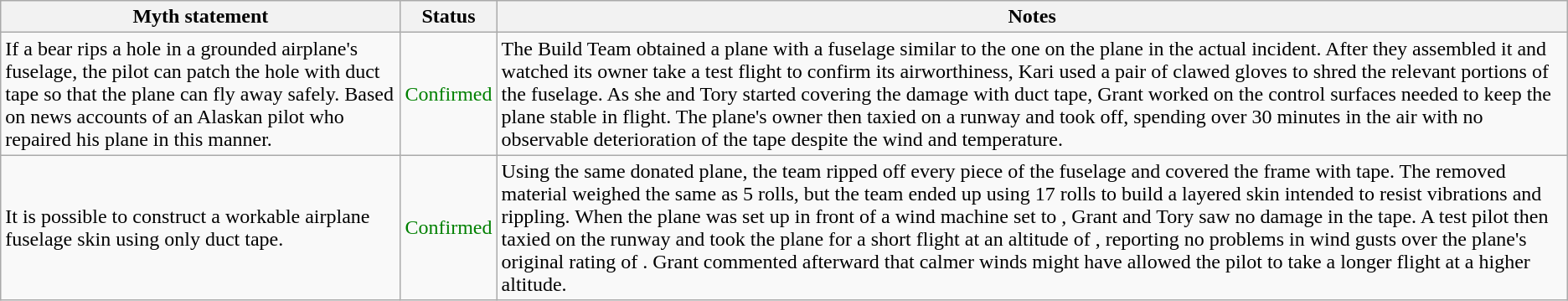<table class="wikitable plainrowheaders">
<tr>
<th>Myth statement</th>
<th>Status</th>
<th>Notes</th>
</tr>
<tr>
<td>If a bear rips a hole in a grounded airplane's fuselage, the pilot can patch the hole with duct tape so that the plane can fly away safely. Based on news accounts of an Alaskan pilot who repaired his plane in this manner.</td>
<td style="color:green">Confirmed</td>
<td>The Build Team obtained a plane with a fuselage similar to the one on the plane in the actual incident. After they assembled it and watched its owner take a test flight to confirm its airworthiness, Kari used a pair of clawed gloves to shred the relevant portions of the fuselage. As she and Tory started covering the damage with duct tape, Grant worked on the control surfaces needed to keep the plane stable in flight. The plane's owner then taxied on a runway and took off, spending over 30 minutes in the air with no observable deterioration of the tape despite the wind and temperature.</td>
</tr>
<tr>
<td>It is possible to construct a workable airplane fuselage skin using only duct tape.</td>
<td style="color:green">Confirmed</td>
<td>Using the same donated plane, the team ripped off every piece of the fuselage and covered the frame with tape. The removed material weighed the same as 5 rolls, but the team ended up using 17 rolls to build a layered skin intended to resist vibrations and rippling. When the plane was set up in front of a wind machine set to , Grant and Tory saw no damage in the tape. A test pilot then taxied on the runway and took the plane for a short flight at an altitude of , reporting no problems in wind gusts over the plane's original rating of . Grant commented afterward that calmer winds might have allowed the pilot to take a longer flight at a higher altitude.</td>
</tr>
</table>
